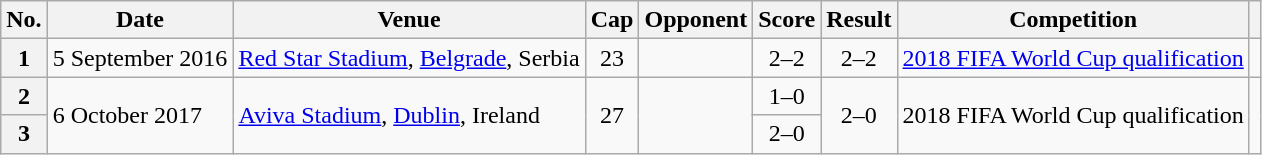<table class="wikitable plainrowheaders">
<tr>
<th scope=col>No.</th>
<th scope=col data-sort-type=date>Date</th>
<th scope=col>Venue</th>
<th scope=col>Cap</th>
<th scope=col>Opponent</th>
<th scope=col>Score</th>
<th scope=col>Result</th>
<th scope=col>Competition</th>
<th scope=col class=unsortable></th>
</tr>
<tr>
<th scope=row style="text-align: center;">1</th>
<td>5 September 2016</td>
<td><a href='#'>Red Star Stadium</a>, <a href='#'>Belgrade</a>, Serbia</td>
<td align=center>23</td>
<td></td>
<td align=center>2–2</td>
<td align=center>2–2</td>
<td><a href='#'>2018 FIFA World Cup qualification</a></td>
<td></td>
</tr>
<tr>
<th scope=row style="text-align: center;">2</th>
<td rowspan="2">6 October 2017</td>
<td rowspan="2"><a href='#'>Aviva Stadium</a>, <a href='#'>Dublin</a>, Ireland</td>
<td rowspan="2" align=center>27</td>
<td rowspan="2"></td>
<td align=center>1–0</td>
<td rowspan="2" align=center>2–0</td>
<td rowspan="2">2018 FIFA World Cup qualification</td>
<td rowspan="2"></td>
</tr>
<tr>
<th scope=row style="text-align: center;">3</th>
<td align=center>2–0</td>
</tr>
</table>
